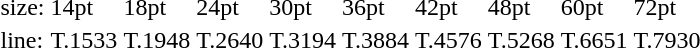<table style="margin-left:40px;">
<tr>
<td>size:</td>
<td>14pt</td>
<td>18pt</td>
<td>24pt</td>
<td>30pt</td>
<td>36pt</td>
<td>42pt</td>
<td>48pt</td>
<td>60pt</td>
<td>72pt</td>
</tr>
<tr>
<td>line:</td>
<td>T.1533</td>
<td>T.1948</td>
<td>T.2640</td>
<td>T.3194</td>
<td>T.3884</td>
<td>T.4576</td>
<td>T.5268</td>
<td>T.6651</td>
<td>T.7930</td>
</tr>
</table>
